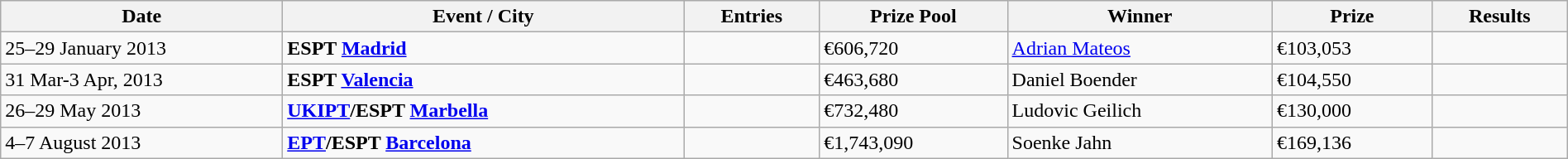<table class="wikitable" width="100%">
<tr>
<th width="18%">Date</th>
<th !width="16%">Event / City</th>
<th !width="10%">Entries</th>
<th !width="12%">Prize Pool</th>
<th !width="23%">Winner</th>
<th !width="12%">Prize</th>
<th !width="9%">Results</th>
</tr>
<tr>
<td>25–29 January 2013</td>
<td> <strong>ESPT <a href='#'>Madrid</a></strong></td>
<td></td>
<td>€606,720</td>
<td> <a href='#'>Adrian Mateos</a></td>
<td>€103,053</td>
<td></td>
</tr>
<tr>
<td>31 Mar-3 Apr, 2013</td>
<td> <strong>ESPT <a href='#'>Valencia</a></strong></td>
<td></td>
<td>€463,680</td>
<td> Daniel Boender</td>
<td>€104,550</td>
<td></td>
</tr>
<tr>
<td>26–29 May 2013</td>
<td> <strong><a href='#'>UKIPT</a>/ESPT <a href='#'>Marbella</a></strong></td>
<td></td>
<td>€732,480</td>
<td> Ludovic Geilich</td>
<td>€130,000</td>
<td></td>
</tr>
<tr>
<td>4–7 August 2013</td>
<td> <strong><a href='#'>EPT</a>/ESPT <a href='#'>Barcelona</a></strong></td>
<td></td>
<td>€1,743,090</td>
<td> Soenke Jahn</td>
<td>€169,136</td>
<td></td>
</tr>
</table>
